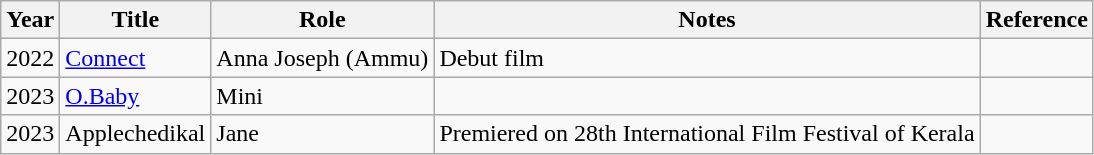<table class="wikitable">
<tr>
<th>Year</th>
<th>Title</th>
<th>Role</th>
<th>Notes</th>
<th>Reference</th>
</tr>
<tr>
<td>2022</td>
<td><a href='#'>Connect</a></td>
<td>Anna Joseph (Ammu)</td>
<td>Debut film</td>
<td></td>
</tr>
<tr>
<td>2023</td>
<td><a href='#'>O.Baby</a></td>
<td>Mini</td>
<td></td>
<td></td>
</tr>
<tr>
<td>2023</td>
<td>Applechedikal</td>
<td>Jane</td>
<td>Premiered on 28th International Film Festival of Kerala</td>
<td></td>
</tr>
</table>
